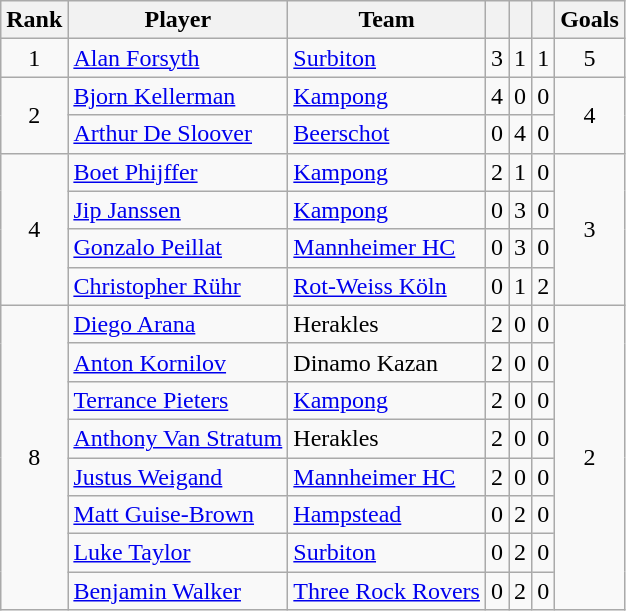<table class="wikitable" style="text-align:center">
<tr>
<th>Rank</th>
<th>Player</th>
<th>Team</th>
<th></th>
<th></th>
<th></th>
<th>Goals</th>
</tr>
<tr>
<td>1</td>
<td align=left> <a href='#'>Alan Forsyth</a></td>
<td align=left> <a href='#'>Surbiton</a></td>
<td>3</td>
<td>1</td>
<td>1</td>
<td>5</td>
</tr>
<tr>
<td rowspan=2>2</td>
<td align=left> <a href='#'>Bjorn Kellerman</a></td>
<td align=left> <a href='#'>Kampong</a></td>
<td>4</td>
<td>0</td>
<td>0</td>
<td rowspan=2>4</td>
</tr>
<tr>
<td align=left> <a href='#'>Arthur De Sloover</a></td>
<td align=left> <a href='#'>Beerschot</a></td>
<td>0</td>
<td>4</td>
<td>0</td>
</tr>
<tr>
<td rowspan=4>4</td>
<td align=left> <a href='#'>Boet Phijffer</a></td>
<td align=left> <a href='#'>Kampong</a></td>
<td>2</td>
<td>1</td>
<td>0</td>
<td rowspan=4>3</td>
</tr>
<tr>
<td align=left> <a href='#'>Jip Janssen</a></td>
<td align=left> <a href='#'>Kampong</a></td>
<td>0</td>
<td>3</td>
<td>0</td>
</tr>
<tr>
<td align=left> <a href='#'>Gonzalo Peillat</a></td>
<td align=left> <a href='#'>Mannheimer HC</a></td>
<td>0</td>
<td>3</td>
<td>0</td>
</tr>
<tr>
<td align=left> <a href='#'>Christopher Rühr</a></td>
<td align=left> <a href='#'>Rot-Weiss Köln</a></td>
<td>0</td>
<td>1</td>
<td>2</td>
</tr>
<tr>
<td rowspan=8>8</td>
<td align=left> <a href='#'>Diego Arana</a></td>
<td align=left> Herakles</td>
<td>2</td>
<td>0</td>
<td>0</td>
<td rowspan=8>2</td>
</tr>
<tr>
<td align=left> <a href='#'>Anton Kornilov</a></td>
<td align=left> Dinamo Kazan</td>
<td>2</td>
<td>0</td>
<td>0</td>
</tr>
<tr>
<td align=left> <a href='#'>Terrance Pieters</a></td>
<td align=left> <a href='#'>Kampong</a></td>
<td>2</td>
<td>0</td>
<td>0</td>
</tr>
<tr>
<td align=left> <a href='#'>Anthony Van Stratum</a></td>
<td align=left> Herakles</td>
<td>2</td>
<td>0</td>
<td>0</td>
</tr>
<tr>
<td align=left> <a href='#'>Justus Weigand</a></td>
<td align=left> <a href='#'>Mannheimer HC</a></td>
<td>2</td>
<td>0</td>
<td>0</td>
</tr>
<tr>
<td align=left> <a href='#'>Matt Guise-Brown</a></td>
<td align=left> <a href='#'>Hampstead</a></td>
<td>0</td>
<td>2</td>
<td>0</td>
</tr>
<tr>
<td align=left> <a href='#'>Luke Taylor</a></td>
<td align=left> <a href='#'>Surbiton</a></td>
<td>0</td>
<td>2</td>
<td>0</td>
</tr>
<tr>
<td align=left> <a href='#'>Benjamin Walker</a></td>
<td align=left> <a href='#'>Three Rock Rovers</a></td>
<td>0</td>
<td>2</td>
<td>0</td>
</tr>
</table>
